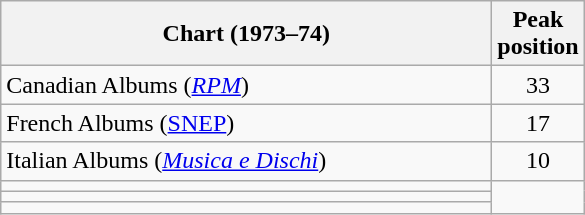<table class="wikitable sortable">
<tr>
<th style="width:20em;">Chart (1973–74)</th>
<th>Peak<br>position</th>
</tr>
<tr>
<td>Canadian Albums (<em><a href='#'>RPM</a></em>)</td>
<td style="text-align:center;">33</td>
</tr>
<tr>
<td>French Albums (<a href='#'>SNEP</a>)</td>
<td align="center">17</td>
</tr>
<tr>
<td>Italian Albums (<em><a href='#'>Musica e Dischi</a></em>)</td>
<td style="text-align:center;">10</td>
</tr>
<tr>
<td></td>
</tr>
<tr>
<td></td>
</tr>
<tr>
<td></td>
</tr>
</table>
